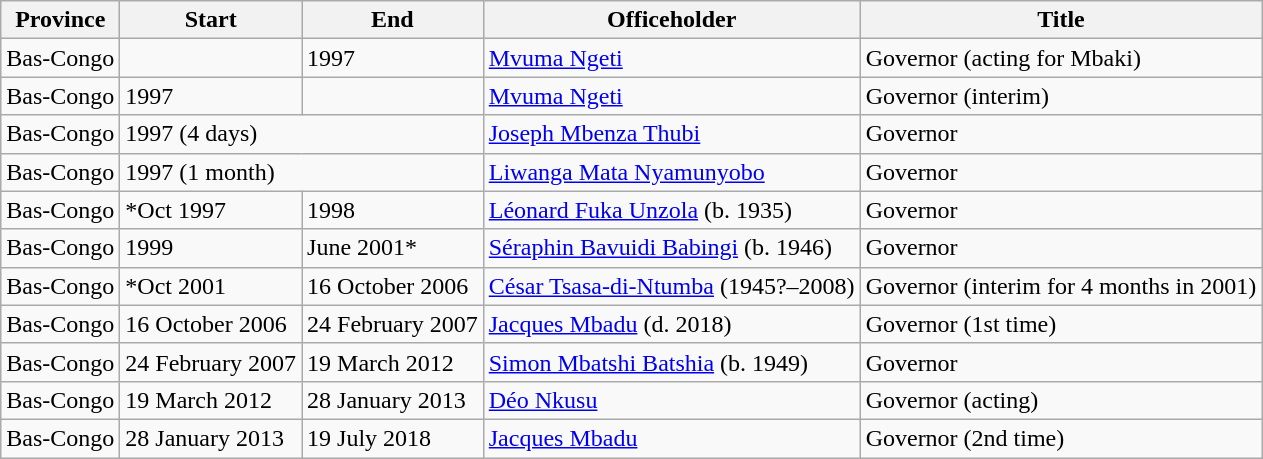<table class=wikitable sortable>
<tr>
<th>Province</th>
<th>Start</th>
<th>End</th>
<th>Officeholder</th>
<th>Title</th>
</tr>
<tr>
<td>Bas-Congo</td>
<td></td>
<td>1997</td>
<td><a href='#'>Mvuma Ngeti</a></td>
<td>Governor (acting for Mbaki)</td>
</tr>
<tr>
<td>Bas-Congo</td>
<td>1997</td>
<td></td>
<td><a href='#'>Mvuma Ngeti</a></td>
<td>Governor (interim)</td>
</tr>
<tr>
<td>Bas-Congo</td>
<td colspan=2>1997 (4 days)</td>
<td><a href='#'>Joseph Mbenza Thubi</a></td>
<td>Governor</td>
</tr>
<tr>
<td>Bas-Congo</td>
<td colspan=2>1997 (1 month)</td>
<td><a href='#'>Liwanga Mata Nyamunyobo</a></td>
<td>Governor</td>
</tr>
<tr>
<td>Bas-Congo</td>
<td>*Oct 1997</td>
<td>1998</td>
<td><a href='#'>Léonard Fuka Unzola</a> (b. 1935)</td>
<td>Governor</td>
</tr>
<tr>
<td>Bas-Congo</td>
<td>1999</td>
<td>June 2001*</td>
<td><a href='#'>Séraphin Bavuidi Babingi</a> (b. 1946)</td>
<td>Governor</td>
</tr>
<tr>
<td>Bas-Congo</td>
<td>*Oct 2001</td>
<td>16 October 2006</td>
<td><a href='#'>César Tsasa-di-Ntumba</a> (1945?–2008)</td>
<td>Governor (interim for 4 months in 2001)</td>
</tr>
<tr>
<td>Bas-Congo</td>
<td>16 October 2006</td>
<td>24 February 2007</td>
<td><a href='#'>Jacques Mbadu</a> (d. 2018)</td>
<td>Governor (1st time)</td>
</tr>
<tr>
<td>Bas-Congo</td>
<td>24 February 2007</td>
<td>19 March 2012</td>
<td><a href='#'>Simon Mbatshi Batshia</a> (b. 1949)</td>
<td>Governor</td>
</tr>
<tr>
<td>Bas-Congo</td>
<td>19 March 2012</td>
<td>28 January 2013</td>
<td><a href='#'>Déo Nkusu</a></td>
<td>Governor (acting)</td>
</tr>
<tr>
<td>Bas-Congo</td>
<td>28 January 2013</td>
<td>19 July 2018</td>
<td><a href='#'>Jacques Mbadu</a></td>
<td>Governor (2nd time)</td>
</tr>
</table>
